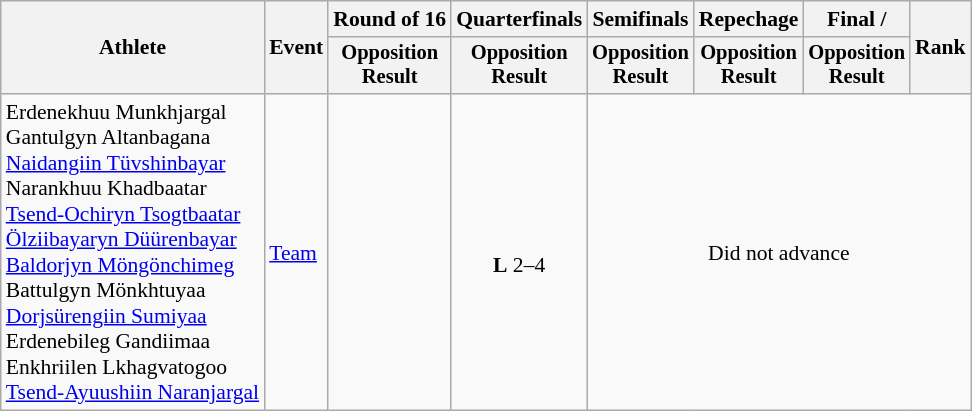<table class=wikitable style=font-size:90%;text-align:center>
<tr>
<th rowspan="2">Athlete</th>
<th rowspan="2">Event</th>
<th>Round of 16</th>
<th>Quarterfinals</th>
<th>Semifinals</th>
<th>Repechage</th>
<th>Final / </th>
<th rowspan=2>Rank</th>
</tr>
<tr style="font-size:95%">
<th>Opposition<br>Result</th>
<th>Opposition<br>Result</th>
<th>Opposition<br>Result</th>
<th>Opposition<br>Result</th>
<th>Opposition<br>Result</th>
</tr>
<tr>
<td align=left>Erdenekhuu Munkhjargal<br>Gantulgyn Altanbagana<br><a href='#'>Naidangiin Tüvshinbayar</a><br>Narankhuu Khadbaatar<br><a href='#'>Tsend-Ochiryn Tsogtbaatar</a><br><a href='#'>Ölziibayaryn Düürenbayar</a><br><a href='#'>Baldorjyn Möngönchimeg</a><br>Battulgyn Mönkhtuyaa<br><a href='#'>Dorjsürengiin Sumiyaa</a><br>Erdenebileg Gandiimaa<br>Enkhriilen Lkhagvatogoo<br><a href='#'>Tsend-Ayuushiin Naranjargal</a></td>
<td align=left><a href='#'>Team</a></td>
<td></td>
<td><br><strong>L</strong> 2–4</td>
<td colspan=4>Did not advance</td>
</tr>
</table>
